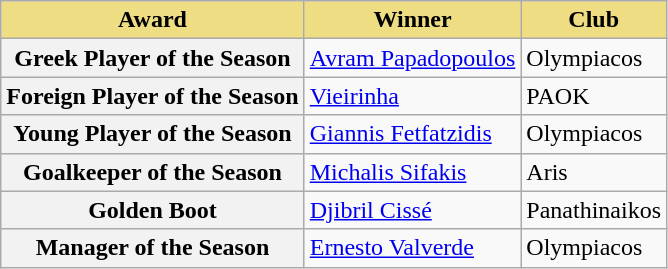<table class="wikitable">
<tr>
<th style="background-color: #eedd82">Award</th>
<th style="background-color: #eedd82">Winner</th>
<th style="background-color: #eedd82">Club</th>
</tr>
<tr>
<th>Greek Player of the Season</th>
<td> <a href='#'>Avram Papadopoulos</a></td>
<td>Olympiacos</td>
</tr>
<tr>
<th>Foreign Player of the Season</th>
<td> <a href='#'>Vieirinha</a></td>
<td>PAOK</td>
</tr>
<tr>
<th>Young Player of the Season</th>
<td> <a href='#'>Giannis Fetfatzidis</a></td>
<td>Olympiacos</td>
</tr>
<tr>
<th>Goalkeeper of the Season</th>
<td> <a href='#'>Michalis Sifakis</a></td>
<td>Aris</td>
</tr>
<tr>
<th>Golden Boot</th>
<td> <a href='#'>Djibril Cissé</a></td>
<td>Panathinaikos</td>
</tr>
<tr>
<th>Manager of the Season</th>
<td> <a href='#'>Ernesto Valverde</a></td>
<td>Olympiacos</td>
</tr>
</table>
